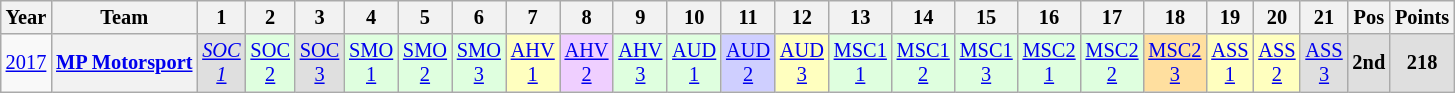<table class="wikitable" style="text-align:center; font-size:85%">
<tr>
<th>Year</th>
<th>Team</th>
<th>1</th>
<th>2</th>
<th>3</th>
<th>4</th>
<th>5</th>
<th>6</th>
<th>7</th>
<th>8</th>
<th>9</th>
<th>10</th>
<th>11</th>
<th>12</th>
<th>13</th>
<th>14</th>
<th>15</th>
<th>16</th>
<th>17</th>
<th>18</th>
<th>19</th>
<th>20</th>
<th>21</th>
<th>Pos</th>
<th>Points</th>
</tr>
<tr>
<td><a href='#'>2017</a></td>
<th nowrap><a href='#'>MP Motorsport</a></th>
<td style="background:#DFDFDF;"><em><a href='#'>SOC<br>1</a></em><br></td>
<td style="background:#DFFFDF;"><a href='#'>SOC<br>2</a><br></td>
<td style="background:#DFDFDF;"><a href='#'>SOC<br>3</a><br></td>
<td style="background:#DFFFDF;"><a href='#'>SMO<br>1</a><br></td>
<td style="background:#DFFFDF;"><a href='#'>SMO<br>2</a><br></td>
<td style="background:#DFFFDF;"><a href='#'>SMO<br>3</a><br></td>
<td style="background:#FFFFBF;"><a href='#'>AHV<br>1</a><br></td>
<td style="background:#EFCFFF;"><a href='#'>AHV<br>2</a><br></td>
<td style="background:#DFFFDF;"><a href='#'>AHV<br>3</a><br></td>
<td style="background:#DFFFDF;"><a href='#'>AUD<br>1</a><br></td>
<td style="background:#CFCFFF;"><a href='#'>AUD<br>2</a><br></td>
<td style="background:#FFFFBF;"><a href='#'>AUD<br>3</a><br></td>
<td style="background:#DFFFDF;"><a href='#'>MSC1<br>1</a><br></td>
<td style="background:#DFFFDF;"><a href='#'>MSC1<br>2</a><br></td>
<td style="background:#DFFFDF;"><a href='#'>MSC1<br>3</a><br></td>
<td style="background:#DFFFDF;"><a href='#'>MSC2<br>1</a><br></td>
<td style="background:#DFFFDF;"><a href='#'>MSC2<br>2</a><br></td>
<td style="background:#FFDF9F;"><a href='#'>MSC2<br>3</a><br></td>
<td style="background:#FFFFBF;"><a href='#'>ASS<br>1</a><br></td>
<td style="background:#FFFFBF;"><a href='#'>ASS<br>2</a><br></td>
<td style="background:#DFDFDF;"><a href='#'>ASS<br>3</a><br></td>
<th style="background:#DFDFDF;">2nd</th>
<th style="background:#DFDFDF;">218</th>
</tr>
</table>
